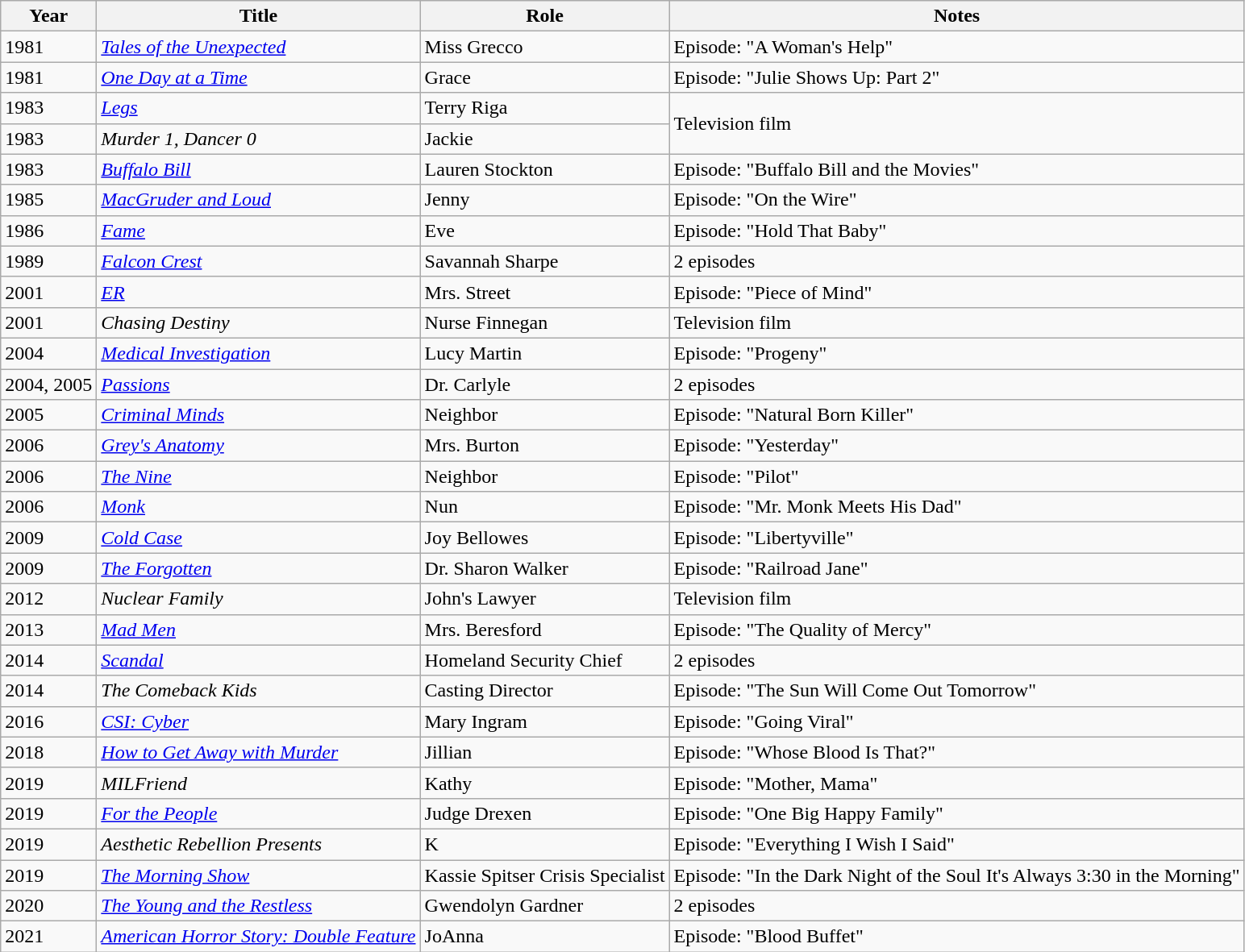<table class="wikitable sortable">
<tr>
<th>Year</th>
<th>Title</th>
<th>Role</th>
<th>Notes</th>
</tr>
<tr>
<td>1981</td>
<td><a href='#'><em>Tales of the Unexpected</em></a></td>
<td>Miss Grecco</td>
<td>Episode: "A Woman's Help"</td>
</tr>
<tr>
<td>1981</td>
<td><a href='#'><em>One Day at a Time</em></a></td>
<td>Grace</td>
<td>Episode: "Julie Shows Up: Part 2"</td>
</tr>
<tr>
<td>1983</td>
<td><a href='#'><em>Legs</em></a></td>
<td>Terry Riga</td>
<td rowspan="2">Television film</td>
</tr>
<tr>
<td>1983</td>
<td><em>Murder 1, Dancer 0</em></td>
<td>Jackie</td>
</tr>
<tr>
<td>1983</td>
<td><a href='#'><em>Buffalo Bill</em></a></td>
<td>Lauren Stockton</td>
<td>Episode: "Buffalo Bill and the Movies"</td>
</tr>
<tr>
<td>1985</td>
<td><em><a href='#'>MacGruder and Loud</a></em></td>
<td>Jenny</td>
<td>Episode: "On the Wire"</td>
</tr>
<tr>
<td>1986</td>
<td><a href='#'><em>Fame</em></a></td>
<td>Eve</td>
<td>Episode: "Hold That Baby"</td>
</tr>
<tr>
<td>1989</td>
<td><em><a href='#'>Falcon Crest</a></em></td>
<td>Savannah Sharpe</td>
<td>2 episodes</td>
</tr>
<tr>
<td>2001</td>
<td><a href='#'><em>ER</em></a></td>
<td>Mrs. Street</td>
<td>Episode: "Piece of Mind"</td>
</tr>
<tr>
<td>2001</td>
<td><em>Chasing Destiny</em></td>
<td>Nurse Finnegan</td>
<td>Television film</td>
</tr>
<tr>
<td>2004</td>
<td><em><a href='#'>Medical Investigation</a></em></td>
<td>Lucy Martin</td>
<td>Episode: "Progeny"</td>
</tr>
<tr>
<td>2004, 2005</td>
<td><em><a href='#'>Passions</a></em></td>
<td>Dr. Carlyle</td>
<td>2 episodes</td>
</tr>
<tr>
<td>2005</td>
<td><em><a href='#'>Criminal Minds</a></em></td>
<td>Neighbor</td>
<td>Episode: "Natural Born Killer"</td>
</tr>
<tr>
<td>2006</td>
<td><em><a href='#'>Grey's Anatomy</a></em></td>
<td>Mrs. Burton</td>
<td>Episode: "Yesterday"</td>
</tr>
<tr>
<td>2006</td>
<td><a href='#'><em>The Nine</em></a></td>
<td>Neighbor</td>
<td>Episode: "Pilot"</td>
</tr>
<tr>
<td>2006</td>
<td><a href='#'><em>Monk</em></a></td>
<td>Nun</td>
<td>Episode: "Mr. Monk Meets His Dad"</td>
</tr>
<tr>
<td>2009</td>
<td><em><a href='#'>Cold Case</a></em></td>
<td>Joy Bellowes</td>
<td>Episode: "Libertyville"</td>
</tr>
<tr>
<td>2009</td>
<td><a href='#'><em>The Forgotten</em></a></td>
<td>Dr. Sharon Walker</td>
<td>Episode: "Railroad Jane"</td>
</tr>
<tr>
<td>2012</td>
<td><em>Nuclear Family</em></td>
<td>John's Lawyer</td>
<td>Television film</td>
</tr>
<tr>
<td>2013</td>
<td><em><a href='#'>Mad Men</a></em></td>
<td>Mrs. Beresford</td>
<td>Episode: "The Quality of Mercy"</td>
</tr>
<tr>
<td>2014</td>
<td><a href='#'><em>Scandal</em></a></td>
<td>Homeland Security Chief</td>
<td>2 episodes</td>
</tr>
<tr>
<td>2014</td>
<td><em>The Comeback Kids</em></td>
<td>Casting Director</td>
<td>Episode: "The Sun Will Come Out Tomorrow"</td>
</tr>
<tr>
<td>2016</td>
<td><em><a href='#'>CSI: Cyber</a></em></td>
<td>Mary Ingram</td>
<td>Episode: "Going Viral"</td>
</tr>
<tr>
<td>2018</td>
<td><em><a href='#'>How to Get Away with Murder</a></em></td>
<td>Jillian</td>
<td>Episode: "Whose Blood Is That?"</td>
</tr>
<tr>
<td>2019</td>
<td><em>MILFriend</em></td>
<td>Kathy</td>
<td>Episode: "Mother, Mama"</td>
</tr>
<tr>
<td>2019</td>
<td><a href='#'><em>For the People</em></a></td>
<td>Judge Drexen</td>
<td>Episode: "One Big Happy Family"</td>
</tr>
<tr>
<td>2019</td>
<td><em>Aesthetic Rebellion Presents</em></td>
<td>K</td>
<td>Episode: "Everything I Wish I Said"</td>
</tr>
<tr>
<td>2019</td>
<td><a href='#'><em>The Morning Show</em></a></td>
<td>Kassie Spitser Crisis Specialist</td>
<td>Episode: "In the Dark Night of the Soul It's Always 3:30 in the Morning"</td>
</tr>
<tr>
<td>2020</td>
<td><em><a href='#'>The Young and the Restless</a></em></td>
<td>Gwendolyn Gardner</td>
<td>2 episodes</td>
</tr>
<tr>
<td>2021</td>
<td><em><a href='#'>American Horror Story: Double Feature</a></em></td>
<td>JoAnna</td>
<td>Episode: "Blood Buffet"</td>
</tr>
</table>
